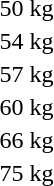<table>
<tr>
<td rowspan=2>50 kg<br></td>
<td rowspan=2></td>
<td rowspan=2></td>
<td></td>
</tr>
<tr>
<td></td>
</tr>
<tr>
<td rowspan=2>54 kg<br></td>
<td rowspan=2></td>
<td rowspan=2></td>
<td></td>
</tr>
<tr>
<td></td>
</tr>
<tr>
<td rowspan=2>57 kg<br></td>
<td rowspan=2></td>
<td rowspan=2></td>
<td></td>
</tr>
<tr>
<td></td>
</tr>
<tr>
<td rowspan=2>60 kg<br></td>
<td rowspan=2></td>
<td rowspan=2></td>
<td></td>
</tr>
<tr>
<td></td>
</tr>
<tr>
<td rowspan=2>66 kg<br></td>
<td rowspan=2></td>
<td rowspan=2></td>
<td></td>
</tr>
<tr>
<td></td>
</tr>
<tr>
<td rowspan=2>75 kg<br></td>
<td rowspan=2></td>
<td rowspan=2></td>
<td></td>
</tr>
<tr>
<td></td>
</tr>
</table>
